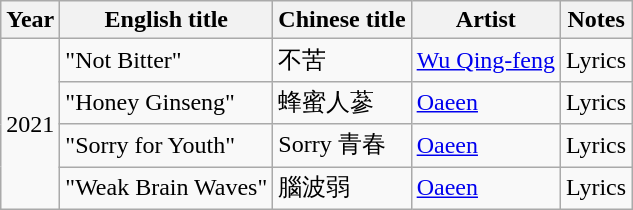<table class="wikitable sortable">
<tr>
<th>Year</th>
<th>English title</th>
<th>Chinese title</th>
<th>Artist</th>
<th class="unsortable">Notes</th>
</tr>
<tr>
<td rowspan="4">2021</td>
<td>"Not Bitter"</td>
<td>不苦</td>
<td><a href='#'>Wu Qing-feng</a></td>
<td>Lyrics</td>
</tr>
<tr>
<td>"Honey Ginseng"</td>
<td>蜂蜜人蔘</td>
<td><a href='#'>Oaeen</a></td>
<td>Lyrics</td>
</tr>
<tr>
<td>"Sorry for Youth"</td>
<td>Sorry 青春</td>
<td><a href='#'>Oaeen</a></td>
<td>Lyrics</td>
</tr>
<tr>
<td>"Weak Brain Waves"</td>
<td>腦波弱</td>
<td><a href='#'>Oaeen</a></td>
<td>Lyrics</td>
</tr>
</table>
